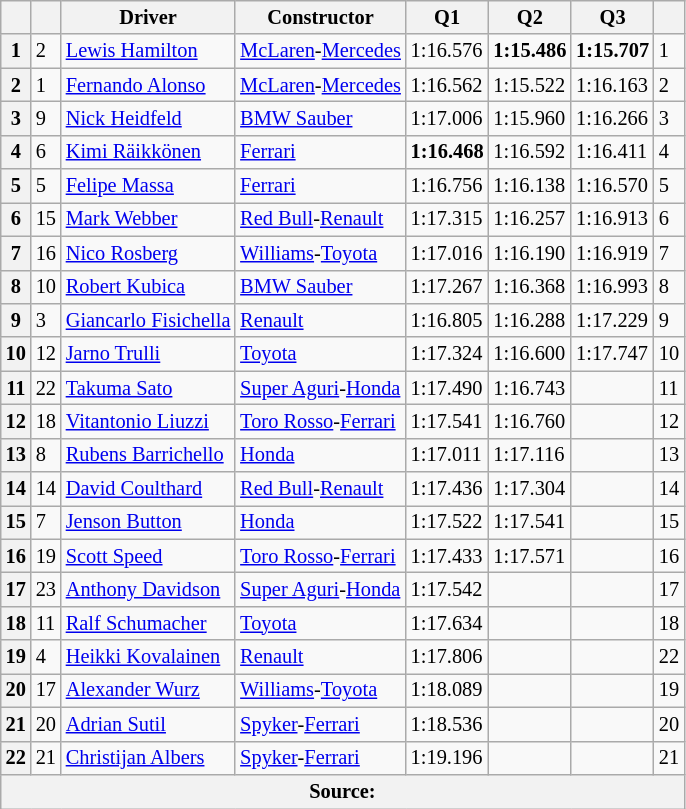<table class="wikitable sortable" style="font-size: 85%">
<tr>
<th></th>
<th></th>
<th>Driver</th>
<th>Constructor</th>
<th>Q1</th>
<th>Q2</th>
<th>Q3</th>
<th></th>
</tr>
<tr>
<th>1</th>
<td>2</td>
<td> <a href='#'>Lewis Hamilton</a></td>
<td align="center" nowrap><a href='#'>McLaren</a>-<a href='#'>Mercedes</a></td>
<td>1:16.576</td>
<td><strong>1:15.486</strong></td>
<td><strong>1:15.707</strong></td>
<td>1</td>
</tr>
<tr>
<th>2</th>
<td>1</td>
<td> <a href='#'>Fernando Alonso</a></td>
<td><a href='#'>McLaren</a>-<a href='#'>Mercedes</a></td>
<td>1:16.562</td>
<td>1:15.522</td>
<td>1:16.163</td>
<td>2</td>
</tr>
<tr>
<th>3</th>
<td>9</td>
<td> <a href='#'>Nick Heidfeld</a></td>
<td><a href='#'>BMW Sauber</a></td>
<td>1:17.006</td>
<td>1:15.960</td>
<td>1:16.266</td>
<td>3</td>
</tr>
<tr>
<th>4</th>
<td>6</td>
<td> <a href='#'>Kimi Räikkönen</a></td>
<td><a href='#'>Ferrari</a></td>
<td><strong>1:16.468</strong></td>
<td>1:16.592</td>
<td>1:16.411</td>
<td>4</td>
</tr>
<tr>
<th>5</th>
<td>5</td>
<td> <a href='#'>Felipe Massa</a></td>
<td><a href='#'>Ferrari</a></td>
<td>1:16.756</td>
<td>1:16.138</td>
<td>1:16.570</td>
<td>5</td>
</tr>
<tr>
<th>6</th>
<td>15</td>
<td> <a href='#'>Mark Webber</a></td>
<td><a href='#'>Red Bull</a>-<a href='#'>Renault</a></td>
<td>1:17.315</td>
<td>1:16.257</td>
<td>1:16.913</td>
<td>6</td>
</tr>
<tr>
<th>7</th>
<td>16</td>
<td> <a href='#'>Nico Rosberg</a></td>
<td><a href='#'>Williams</a>-<a href='#'>Toyota</a></td>
<td>1:17.016</td>
<td>1:16.190</td>
<td>1:16.919</td>
<td>7</td>
</tr>
<tr>
<th>8</th>
<td>10</td>
<td> <a href='#'>Robert Kubica</a></td>
<td><a href='#'>BMW Sauber</a></td>
<td>1:17.267</td>
<td>1:16.368</td>
<td>1:16.993</td>
<td>8</td>
</tr>
<tr>
<th>9</th>
<td>3</td>
<td align="center" nowrap> <a href='#'>Giancarlo Fisichella</a></td>
<td><a href='#'>Renault</a></td>
<td>1:16.805</td>
<td>1:16.288</td>
<td>1:17.229</td>
<td>9</td>
</tr>
<tr>
<th>10</th>
<td>12</td>
<td> <a href='#'>Jarno Trulli</a></td>
<td><a href='#'>Toyota</a></td>
<td>1:17.324</td>
<td>1:16.600</td>
<td>1:17.747</td>
<td>10</td>
</tr>
<tr>
<th>11</th>
<td>22</td>
<td> <a href='#'>Takuma Sato</a></td>
<td><a href='#'>Super Aguri</a>-<a href='#'>Honda</a></td>
<td>1:17.490</td>
<td>1:16.743</td>
<td></td>
<td>11</td>
</tr>
<tr>
<th>12</th>
<td>18</td>
<td> <a href='#'>Vitantonio Liuzzi</a></td>
<td><a href='#'>Toro Rosso</a>-<a href='#'>Ferrari</a></td>
<td>1:17.541</td>
<td>1:16.760</td>
<td></td>
<td>12</td>
</tr>
<tr>
<th>13</th>
<td>8</td>
<td> <a href='#'>Rubens Barrichello</a></td>
<td><a href='#'>Honda</a></td>
<td>1:17.011</td>
<td>1:17.116</td>
<td></td>
<td>13</td>
</tr>
<tr>
<th>14</th>
<td>14</td>
<td> <a href='#'>David Coulthard</a></td>
<td><a href='#'>Red Bull</a>-<a href='#'>Renault</a></td>
<td>1:17.436</td>
<td>1:17.304</td>
<td></td>
<td>14</td>
</tr>
<tr>
<th>15</th>
<td>7</td>
<td> <a href='#'>Jenson Button</a></td>
<td><a href='#'>Honda</a></td>
<td>1:17.522</td>
<td>1:17.541</td>
<td></td>
<td>15</td>
</tr>
<tr>
<th>16</th>
<td>19</td>
<td> <a href='#'>Scott Speed</a></td>
<td><a href='#'>Toro Rosso</a>-<a href='#'>Ferrari</a></td>
<td>1:17.433</td>
<td>1:17.571</td>
<td></td>
<td>16</td>
</tr>
<tr>
<th>17</th>
<td>23</td>
<td> <a href='#'>Anthony Davidson</a></td>
<td><a href='#'>Super Aguri</a>-<a href='#'>Honda</a></td>
<td>1:17.542</td>
<td></td>
<td></td>
<td>17</td>
</tr>
<tr>
<th>18</th>
<td>11</td>
<td> <a href='#'>Ralf Schumacher</a></td>
<td><a href='#'>Toyota</a></td>
<td>1:17.634</td>
<td></td>
<td></td>
<td>18</td>
</tr>
<tr>
<th>19</th>
<td>4</td>
<td> <a href='#'>Heikki Kovalainen</a></td>
<td><a href='#'>Renault</a></td>
<td>1:17.806</td>
<td></td>
<td></td>
<td>22</td>
</tr>
<tr>
<th>20</th>
<td>17</td>
<td> <a href='#'>Alexander Wurz</a></td>
<td><a href='#'>Williams</a>-<a href='#'>Toyota</a></td>
<td>1:18.089</td>
<td></td>
<td></td>
<td>19</td>
</tr>
<tr>
<th>21</th>
<td>20</td>
<td> <a href='#'>Adrian Sutil</a></td>
<td><a href='#'>Spyker</a>-<a href='#'>Ferrari</a></td>
<td>1:18.536</td>
<td></td>
<td></td>
<td>20</td>
</tr>
<tr>
<th>22</th>
<td>21</td>
<td> <a href='#'>Christijan Albers</a></td>
<td><a href='#'>Spyker</a>-<a href='#'>Ferrari</a></td>
<td>1:19.196</td>
<td></td>
<td></td>
<td>21</td>
</tr>
<tr>
<th colspan=8>Source:</th>
</tr>
</table>
